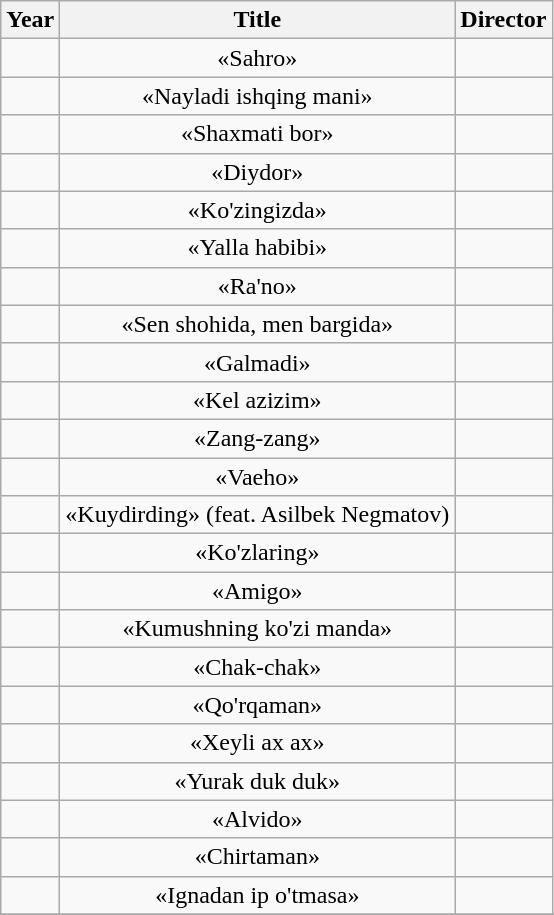<table class="wikitable plainrowheaders" style="text-align:center;" border="1">
<tr>
<th scope="col">Year</th>
<th scope="col">Title</th>
<th scope="col">Director</th>
</tr>
<tr>
<td></td>
<td>«Sahro»</td>
<td></td>
</tr>
<tr>
<td></td>
<td>«Nayladi ishqing mani»</td>
<td></td>
</tr>
<tr>
<td></td>
<td>«Shaxmati bor»</td>
<td></td>
</tr>
<tr>
<td></td>
<td>«Diydor»</td>
<td></td>
</tr>
<tr>
<td></td>
<td>«Ko'zingizda»</td>
<td></td>
</tr>
<tr 2006>
<td></td>
<td>«Yalla habibi»</td>
<td></td>
</tr>
<tr>
<td></td>
<td>«Ra'no»</td>
<td></td>
</tr>
<tr>
<td></td>
<td>«Sen shohida, men bargida»</td>
<td></td>
</tr>
<tr>
<td></td>
<td>«Galmadi»</td>
<td></td>
</tr>
<tr>
<td></td>
<td>«Kel azizim»</td>
<td></td>
</tr>
<tr>
<td></td>
<td>«Zang-zang»</td>
<td></td>
</tr>
<tr>
<td></td>
<td>«Vaeho»</td>
<td></td>
</tr>
<tr>
<td></td>
<td>«Kuydirding» (feat. Asilbek Negmatov)</td>
<td></td>
</tr>
<tr>
<td></td>
<td>«Ko'zlaring»</td>
<td></td>
</tr>
<tr>
<td></td>
<td>«Amigo»</td>
<td></td>
</tr>
<tr>
<td></td>
<td>«Kumushning ko'zi manda»</td>
<td></td>
</tr>
<tr>
<td></td>
<td>«Chak-chak»</td>
<td></td>
</tr>
<tr>
<td></td>
<td>«Qo'rqaman»</td>
<td></td>
</tr>
<tr>
<td></td>
<td>«Xeyli ax ax»</td>
<td></td>
</tr>
<tr>
<td></td>
<td>«Yurak duk duk»</td>
<td></td>
</tr>
<tr>
<td></td>
<td>«Alvido»</td>
<td></td>
</tr>
<tr>
<td></td>
<td>«Chirtaman»</td>
<td></td>
</tr>
<tr>
<td></td>
<td>«Ignadan ip o'tmasa»</td>
<td></td>
</tr>
<tr>
</tr>
</table>
